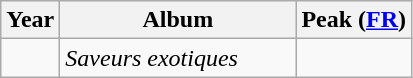<table class="wikitable">
<tr>
<th style="width:3px;;"><strong>Year</strong></th>
<th style="width:150px;"><strong>Album</strong></th>
<th><strong>Peak</strong> (<a href='#'>FR</a>)</th>
</tr>
<tr>
<td></td>
<td><em>Saveurs exotiques</em></td>
<td></td>
</tr>
</table>
